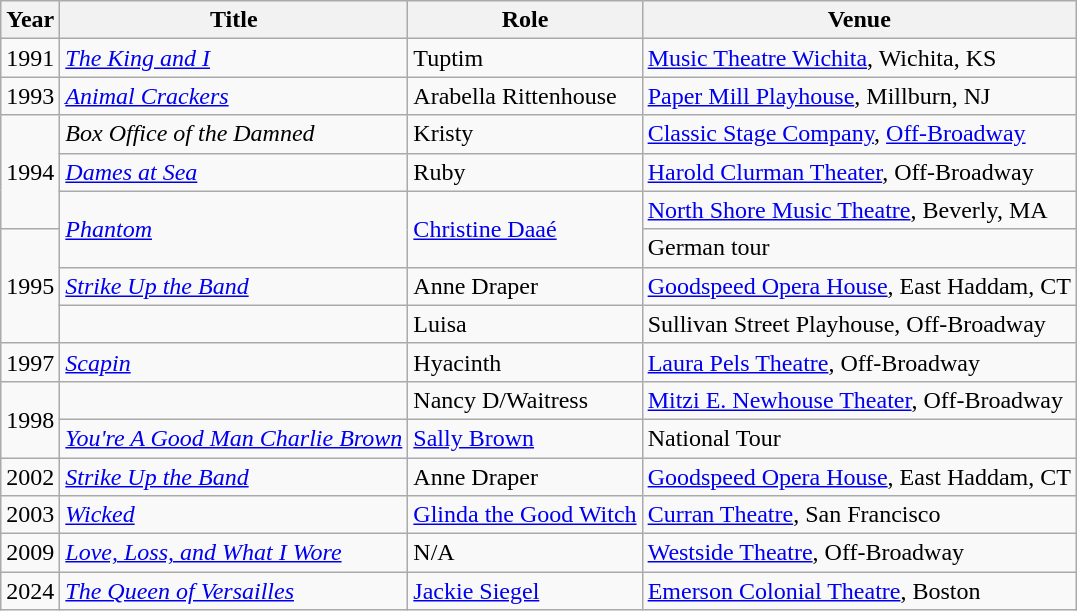<table class="wikitable sortable">
<tr>
<th>Year</th>
<th>Title</th>
<th>Role</th>
<th>Venue</th>
</tr>
<tr>
<td>1991</td>
<td><em><a href='#'>The King and I</a></em></td>
<td>Tuptim</td>
<td><a href='#'>Music Theatre Wichita</a>, Wichita, KS</td>
</tr>
<tr>
<td>1993</td>
<td><em><a href='#'>Animal Crackers</a></em></td>
<td>Arabella Rittenhouse</td>
<td><a href='#'>Paper Mill Playhouse</a>, Millburn, NJ</td>
</tr>
<tr>
<td rowspan="3">1994</td>
<td><em>Box Office of the Damned</em></td>
<td>Kristy</td>
<td><a href='#'>Classic Stage Company</a>, <a href='#'>Off-Broadway</a></td>
</tr>
<tr>
<td><em><a href='#'>Dames at Sea</a></em></td>
<td>Ruby</td>
<td><a href='#'>Harold Clurman Theater</a>, Off-Broadway</td>
</tr>
<tr>
<td rowspan="2"><em><a href='#'>Phantom</a></em></td>
<td rowspan="2"><a href='#'>Christine Daaé</a></td>
<td><a href='#'>North Shore Music Theatre</a>, Beverly, MA</td>
</tr>
<tr>
<td rowspan="3">1995</td>
<td>German tour</td>
</tr>
<tr>
<td><em><a href='#'>Strike Up the Band</a></em></td>
<td>Anne Draper</td>
<td><a href='#'>Goodspeed Opera House</a>, East Haddam, CT</td>
</tr>
<tr>
<td><em></em></td>
<td>Luisa</td>
<td>Sullivan Street Playhouse, Off-Broadway</td>
</tr>
<tr>
<td>1997</td>
<td><em><a href='#'>Scapin</a></em></td>
<td>Hyacinth</td>
<td><a href='#'>Laura Pels Theatre</a>, Off-Broadway</td>
</tr>
<tr>
<td rowspan="2">1998</td>
<td><em></em></td>
<td>Nancy D/Waitress</td>
<td><a href='#'>Mitzi E. Newhouse Theater</a>, Off-Broadway</td>
</tr>
<tr>
<td><em><a href='#'>You're A Good Man Charlie Brown</a></em></td>
<td><a href='#'>Sally Brown</a></td>
<td>National Tour</td>
</tr>
<tr>
<td>2002</td>
<td><em><a href='#'>Strike Up the Band</a></em></td>
<td>Anne Draper</td>
<td><a href='#'>Goodspeed Opera House</a>, East Haddam, CT</td>
</tr>
<tr>
<td>2003</td>
<td><em><a href='#'>Wicked</a></em></td>
<td><a href='#'>Glinda the Good Witch</a></td>
<td><a href='#'>Curran Theatre</a>, San Francisco</td>
</tr>
<tr>
<td>2009</td>
<td><em><a href='#'>Love, Loss, and What I Wore</a></em></td>
<td>N/A</td>
<td><a href='#'>Westside Theatre</a>, Off-Broadway</td>
</tr>
<tr>
<td>2024</td>
<td><em><a href='#'>The Queen of Versailles</a></em></td>
<td><a href='#'>Jackie Siegel</a></td>
<td><a href='#'>Emerson Colonial Theatre</a>, Boston</td>
</tr>
</table>
